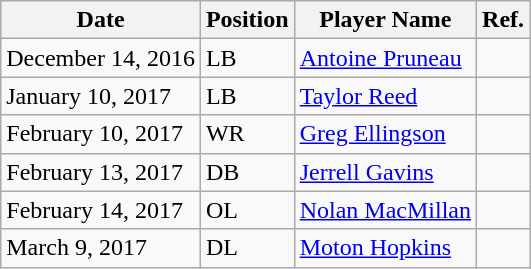<table class="wikitable">
<tr>
<th>Date</th>
<th>Position</th>
<th>Player Name</th>
<th>Ref.</th>
</tr>
<tr>
<td>December 14, 2016</td>
<td>LB</td>
<td><a href='#'>Antoine Pruneau</a></td>
<td></td>
</tr>
<tr>
<td>January 10, 2017</td>
<td>LB</td>
<td><a href='#'>Taylor Reed</a></td>
<td></td>
</tr>
<tr>
<td>February 10, 2017</td>
<td>WR</td>
<td><a href='#'>Greg Ellingson</a></td>
<td></td>
</tr>
<tr>
<td>February 13, 2017</td>
<td>DB</td>
<td><a href='#'>Jerrell Gavins</a></td>
<td></td>
</tr>
<tr>
<td>February 14, 2017</td>
<td>OL</td>
<td><a href='#'>Nolan MacMillan</a></td>
<td></td>
</tr>
<tr>
<td>March 9, 2017</td>
<td>DL</td>
<td><a href='#'>Moton Hopkins</a></td>
<td></td>
</tr>
</table>
